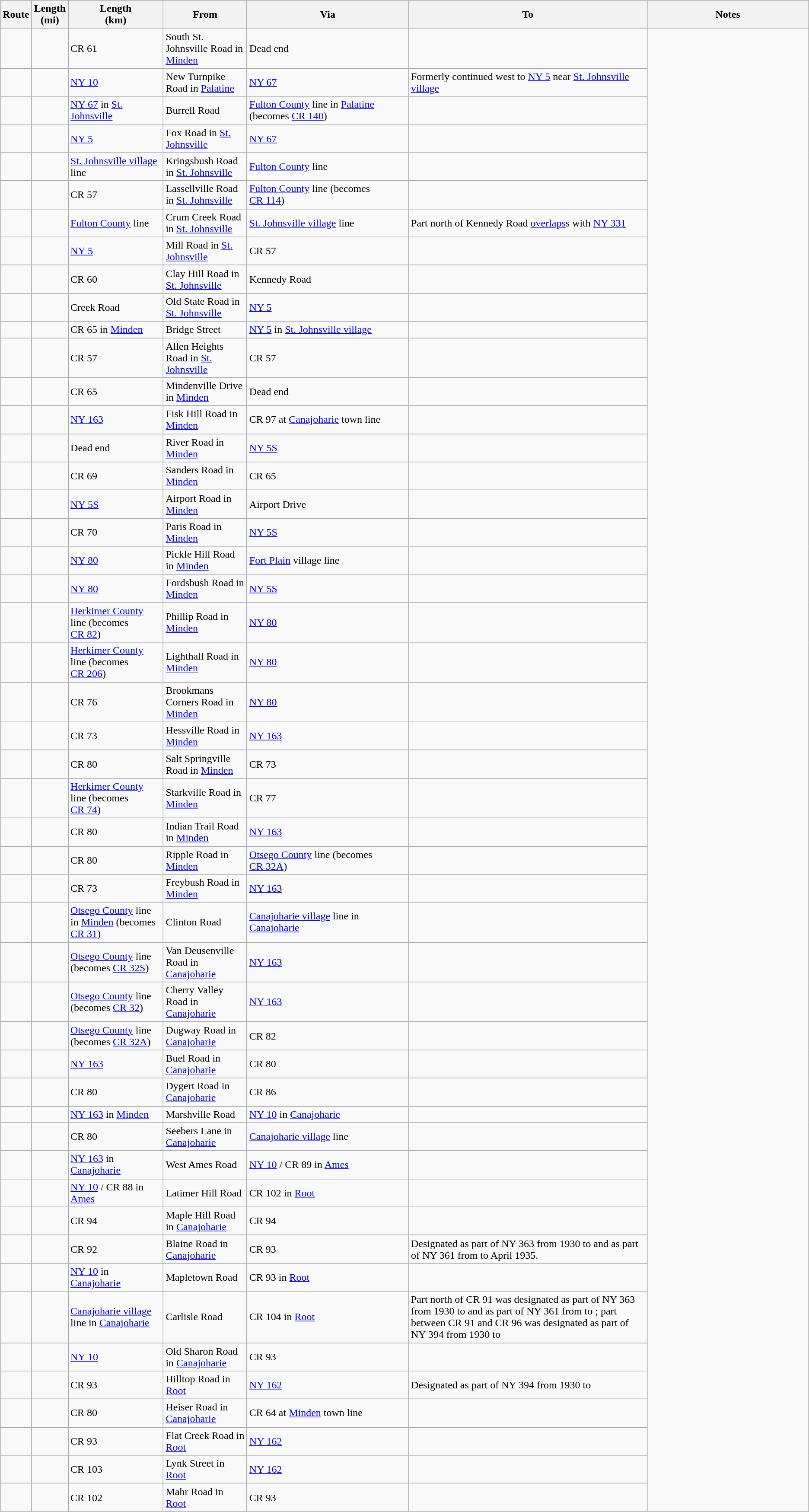<table class="wikitable sortable">
<tr>
<th>Route</th>
<th>Length<br>(mi)</th>
<th>Length<br>(km)</th>
<th class="unsortable">From</th>
<th class="unsortable" width="20%">Via</th>
<th class="unsortable">To</th>
<th class="unsortable" width="20%">Notes</th>
</tr>
<tr>
<td id="51"></td>
<td></td>
<td>CR 61</td>
<td>South St. Johnsville Road in <a href='#'>Minden</a></td>
<td>Dead end</td>
<td></td>
</tr>
<tr>
<td id="52"></td>
<td></td>
<td><a href='#'>NY&nbsp;10</a></td>
<td>New Turnpike Road in <a href='#'>Palatine</a></td>
<td><a href='#'>NY&nbsp;67</a></td>
<td>Formerly continued west to <a href='#'>NY&nbsp;5</a> near <a href='#'>St. Johnsville village</a></td>
</tr>
<tr>
<td id="53"></td>
<td></td>
<td><a href='#'>NY&nbsp;67</a> in <a href='#'>St. Johnsville</a></td>
<td>Burrell Road</td>
<td><a href='#'>Fulton County</a> line in <a href='#'>Palatine</a> (becomes <a href='#'>CR 140</a>)</td>
<td></td>
</tr>
<tr>
<td id="54"></td>
<td></td>
<td><a href='#'>NY&nbsp;5</a></td>
<td>Fox Road in <a href='#'>St. Johnsville</a></td>
<td><a href='#'>NY&nbsp;67</a></td>
<td></td>
</tr>
<tr>
<td id="55"></td>
<td></td>
<td><a href='#'>St. Johnsville village</a> line</td>
<td>Kringsbush Road in <a href='#'>St. Johnsville</a></td>
<td><a href='#'>Fulton County</a> line</td>
<td></td>
</tr>
<tr>
<td id="56"></td>
<td></td>
<td>CR 57</td>
<td>Lassellville Road in <a href='#'>St. Johnsville</a></td>
<td><a href='#'>Fulton County</a> line (becomes <a href='#'>CR 114</a>)</td>
<td></td>
</tr>
<tr>
<td id="57"></td>
<td></td>
<td><a href='#'>Fulton County</a> line</td>
<td>Crum Creek Road in <a href='#'>St. Johnsville</a></td>
<td><a href='#'>St. Johnsville village</a> line</td>
<td>Part north of Kennedy Road <a href='#'>overlaps</a>s with <a href='#'>NY&nbsp;331</a></td>
</tr>
<tr>
<td id="58"></td>
<td></td>
<td><a href='#'>NY&nbsp;5</a></td>
<td>Mill Road in <a href='#'>St. Johnsville</a></td>
<td>CR 57</td>
<td></td>
</tr>
<tr>
<td id="59"></td>
<td></td>
<td>CR 60</td>
<td>Clay Hill Road in <a href='#'>St. Johnsville</a></td>
<td>Kennedy Road</td>
<td></td>
</tr>
<tr>
<td id="60"></td>
<td></td>
<td>Creek Road</td>
<td>Old State Road in <a href='#'>St. Johnsville</a></td>
<td><a href='#'>NY&nbsp;5</a></td>
<td></td>
</tr>
<tr>
<td id="61"></td>
<td></td>
<td>CR 65 in <a href='#'>Minden</a></td>
<td>Bridge Street</td>
<td><a href='#'>NY&nbsp;5</a> in <a href='#'>St. Johnsville village</a></td>
<td></td>
</tr>
<tr>
<td id="62"></td>
<td></td>
<td>CR 57</td>
<td>Allen Heights Road in <a href='#'>St. Johnsville</a></td>
<td>CR 57</td>
<td></td>
</tr>
<tr>
<td id="63"></td>
<td></td>
<td>CR 65</td>
<td>Mindenville Drive in <a href='#'>Minden</a></td>
<td>Dead end</td>
<td></td>
</tr>
<tr>
<td id="64"></td>
<td></td>
<td><a href='#'>NY&nbsp;163</a></td>
<td>Fisk Hill Road in <a href='#'>Minden</a></td>
<td>CR 97 at <a href='#'>Canajoharie</a> town line</td>
<td></td>
</tr>
<tr>
<td id="65"></td>
<td></td>
<td>Dead end</td>
<td>River Road in <a href='#'>Minden</a></td>
<td><a href='#'>NY&nbsp;5S</a></td>
<td></td>
</tr>
<tr>
<td id="66"></td>
<td></td>
<td>CR 69</td>
<td>Sanders Road in <a href='#'>Minden</a></td>
<td>CR 65</td>
<td></td>
</tr>
<tr>
<td id="67"></td>
<td></td>
<td><a href='#'>NY&nbsp;5S</a></td>
<td>Airport Road in <a href='#'>Minden</a></td>
<td>Airport Drive</td>
<td></td>
</tr>
<tr>
<td id="68"></td>
<td></td>
<td>CR 70</td>
<td>Paris Road in <a href='#'>Minden</a></td>
<td><a href='#'>NY&nbsp;5S</a></td>
<td></td>
</tr>
<tr>
<td id="69"></td>
<td></td>
<td><a href='#'>NY&nbsp;80</a></td>
<td>Pickle Hill Road in <a href='#'>Minden</a></td>
<td><a href='#'>Fort Plain</a> village line</td>
<td></td>
</tr>
<tr>
<td id="70"></td>
<td></td>
<td><a href='#'>NY&nbsp;80</a></td>
<td>Fordsbush Road in <a href='#'>Minden</a></td>
<td><a href='#'>NY&nbsp;5S</a></td>
<td></td>
</tr>
<tr>
<td id="71"></td>
<td></td>
<td><a href='#'>Herkimer County</a> line (becomes <a href='#'>CR 82</a>)</td>
<td>Phillip Road in <a href='#'>Minden</a></td>
<td><a href='#'>NY&nbsp;80</a></td>
<td></td>
</tr>
<tr>
<td id="72"></td>
<td></td>
<td><a href='#'>Herkimer County</a> line (becomes <a href='#'>CR 206</a>)</td>
<td>Lighthall Road in <a href='#'>Minden</a></td>
<td><a href='#'>NY&nbsp;80</a></td>
<td></td>
</tr>
<tr>
<td id="73"></td>
<td></td>
<td>CR 76</td>
<td>Brookmans Corners Road in <a href='#'>Minden</a></td>
<td><a href='#'>NY&nbsp;80</a></td>
<td></td>
</tr>
<tr>
<td id="74"></td>
<td></td>
<td>CR 73</td>
<td>Hessville Road in <a href='#'>Minden</a></td>
<td><a href='#'>NY&nbsp;163</a></td>
<td></td>
</tr>
<tr>
<td id="75"></td>
<td></td>
<td>CR 80</td>
<td>Salt Springville Road in <a href='#'>Minden</a></td>
<td>CR 73</td>
<td></td>
</tr>
<tr>
<td id="76"></td>
<td></td>
<td><a href='#'>Herkimer County</a> line (becomes <a href='#'>CR 74</a>)</td>
<td>Starkville Road in <a href='#'>Minden</a></td>
<td>CR 77</td>
<td></td>
</tr>
<tr>
<td id="77"></td>
<td></td>
<td>CR 80</td>
<td>Indian Trail Road in <a href='#'>Minden</a></td>
<td><a href='#'>NY&nbsp;163</a></td>
<td></td>
</tr>
<tr>
<td id="78"></td>
<td></td>
<td>CR 80</td>
<td>Ripple Road in <a href='#'>Minden</a></td>
<td><a href='#'>Otsego County</a> line (becomes <a href='#'>CR 32A</a>)</td>
<td></td>
</tr>
<tr>
<td id="79"></td>
<td></td>
<td>CR 73</td>
<td>Freybush Road in <a href='#'>Minden</a></td>
<td><a href='#'>NY&nbsp;163</a></td>
<td></td>
</tr>
<tr>
<td id="80"></td>
<td></td>
<td><a href='#'>Otsego County</a> line in <a href='#'>Minden</a> (becomes <a href='#'>CR 31</a>)</td>
<td>Clinton Road</td>
<td><a href='#'>Canajoharie village</a> line in <a href='#'>Canajoharie</a></td>
<td></td>
</tr>
<tr>
<td id="81"></td>
<td></td>
<td><a href='#'>Otsego County</a> line (becomes <a href='#'>CR 32S</a>)</td>
<td>Van Deusenville Road in <a href='#'>Canajoharie</a></td>
<td><a href='#'>NY&nbsp;163</a></td>
<td></td>
</tr>
<tr>
<td id="82"></td>
<td></td>
<td><a href='#'>Otsego County</a> line (becomes <a href='#'>CR 32</a>)</td>
<td>Cherry Valley Road in <a href='#'>Canajoharie</a></td>
<td><a href='#'>NY&nbsp;163</a></td>
<td></td>
</tr>
<tr>
<td id="83"></td>
<td></td>
<td><a href='#'>Otsego County</a> line (becomes <a href='#'>CR 32A</a>)</td>
<td>Dugway Road in <a href='#'>Canajoharie</a></td>
<td>CR 82</td>
<td></td>
</tr>
<tr>
<td id="84"></td>
<td></td>
<td><a href='#'>NY&nbsp;163</a></td>
<td>Buel Road in <a href='#'>Canajoharie</a></td>
<td>CR 80</td>
<td></td>
</tr>
<tr>
<td id="85"></td>
<td></td>
<td>CR 80</td>
<td>Dygert Road in <a href='#'>Canajoharie</a></td>
<td>CR 86</td>
<td></td>
</tr>
<tr>
<td id="86"></td>
<td></td>
<td><a href='#'>NY&nbsp;163</a> in <a href='#'>Minden</a></td>
<td>Marshville Road</td>
<td><a href='#'>NY&nbsp;10</a> in <a href='#'>Canajoharie</a></td>
<td></td>
</tr>
<tr>
<td id="87"></td>
<td></td>
<td>CR 80</td>
<td>Seebers Lane in <a href='#'>Canajoharie</a></td>
<td><a href='#'>Canajoharie village</a> line</td>
<td></td>
</tr>
<tr>
<td id="88"></td>
<td></td>
<td><a href='#'>NY&nbsp;163</a> in <a href='#'>Canajoharie</a></td>
<td>West Ames Road</td>
<td><a href='#'>NY&nbsp;10</a> / CR 89 in <a href='#'>Ames</a></td>
<td></td>
</tr>
<tr>
<td id="89"></td>
<td></td>
<td><a href='#'>NY&nbsp;10</a> / CR 88 in <a href='#'>Ames</a></td>
<td>Latimer Hill Road</td>
<td>CR 102 in <a href='#'>Root</a></td>
<td></td>
</tr>
<tr>
<td id="90"></td>
<td></td>
<td>CR 94</td>
<td>Maple Hill Road in <a href='#'>Canajoharie</a></td>
<td>CR 94</td>
<td></td>
</tr>
<tr>
<td id="91"></td>
<td></td>
<td>CR 92</td>
<td>Blaine Road in <a href='#'>Canajoharie</a></td>
<td>CR 93</td>
<td>Designated as part of NY 363 from 1930 to  and as part of NY 361 from  to April 1935.</td>
</tr>
<tr>
<td id="92"></td>
<td></td>
<td><a href='#'>NY&nbsp;10</a> in <a href='#'>Canajoharie</a></td>
<td>Mapletown Road</td>
<td>CR 93 in <a href='#'>Root</a></td>
<td></td>
</tr>
<tr>
<td id="93"></td>
<td></td>
<td><a href='#'>Canajoharie village</a> line in <a href='#'>Canajoharie</a></td>
<td>Carlisle Road</td>
<td>CR 104 in <a href='#'>Root</a></td>
<td>Part north of CR 91 was designated as part of NY 363 from 1930 to  and as part of NY 361 from  to ; part between CR 91 and CR 96 was designated as part of NY 394 from 1930 to </td>
</tr>
<tr>
<td id="94"></td>
<td></td>
<td><a href='#'>NY&nbsp;10</a></td>
<td>Old Sharon Road in <a href='#'>Canajoharie</a></td>
<td>CR 93</td>
<td></td>
</tr>
<tr>
<td id="96"></td>
<td></td>
<td>CR 93</td>
<td>Hilltop Road in <a href='#'>Root</a></td>
<td><a href='#'>NY&nbsp;162</a></td>
<td>Designated as part of NY 394 from 1930 to </td>
</tr>
<tr>
<td id="97"></td>
<td></td>
<td>CR 80</td>
<td>Heiser Road in <a href='#'>Canajoharie</a></td>
<td>CR 64 at <a href='#'>Minden</a> town line</td>
<td></td>
</tr>
<tr>
<td id="98"></td>
<td></td>
<td>CR 93</td>
<td>Flat Creek Road in <a href='#'>Root</a></td>
<td><a href='#'>NY&nbsp;162</a></td>
<td></td>
</tr>
<tr>
<td id="99"></td>
<td></td>
<td>CR 103</td>
<td>Lynk Street in <a href='#'>Root</a></td>
<td><a href='#'>NY&nbsp;162</a></td>
<td></td>
</tr>
<tr>
<td id="100"></td>
<td></td>
<td>CR 102</td>
<td>Mahr Road in <a href='#'>Root</a></td>
<td>CR 93</td>
<td></td>
</tr>
</table>
